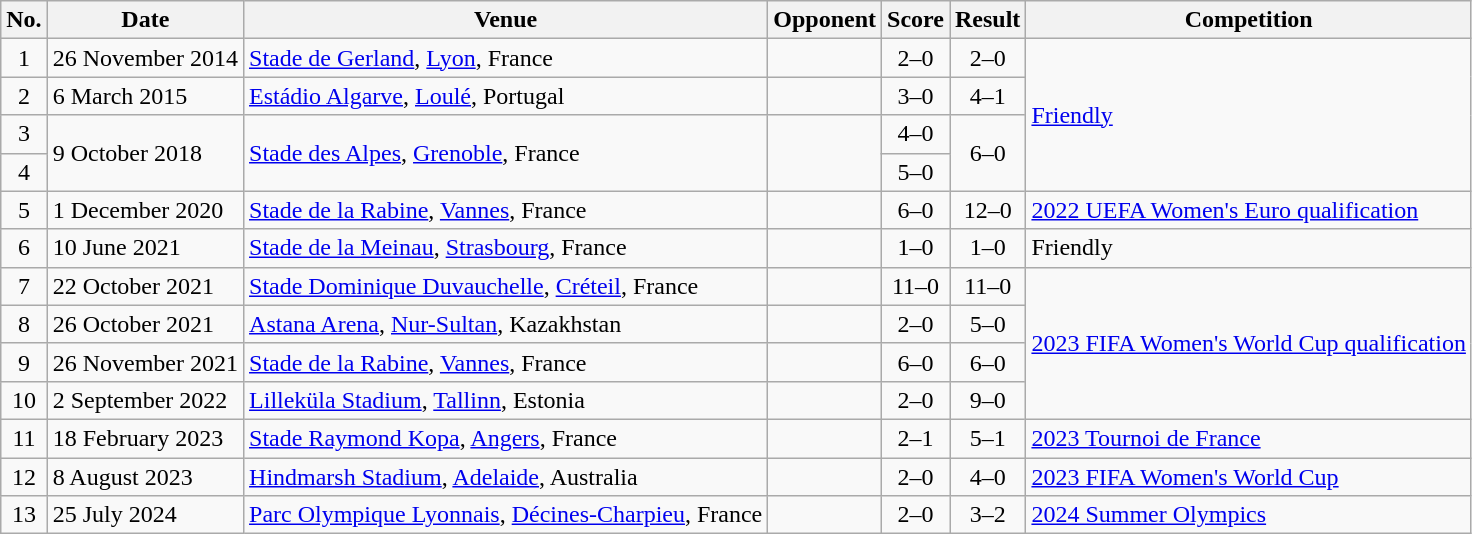<table class="wikitable sortable">
<tr>
<th scope="col">No.</th>
<th scope="col">Date</th>
<th scope="col">Venue</th>
<th scope="col">Opponent</th>
<th scope="col">Score</th>
<th scope="col">Result</th>
<th scope="col">Competition</th>
</tr>
<tr>
<td align="center">1</td>
<td>26 November 2014</td>
<td><a href='#'>Stade de Gerland</a>, <a href='#'>Lyon</a>, France</td>
<td></td>
<td align="center">2–0</td>
<td align="center">2–0</td>
<td rowspan="4"><a href='#'>Friendly</a></td>
</tr>
<tr>
<td align="center">2</td>
<td>6 March 2015</td>
<td><a href='#'>Estádio Algarve</a>, <a href='#'>Loulé</a>, Portugal</td>
<td></td>
<td align="center">3–0</td>
<td align="center">4–1</td>
</tr>
<tr>
<td align="center">3</td>
<td rowspan="2">9 October 2018</td>
<td rowspan="2"><a href='#'>Stade des Alpes</a>, <a href='#'>Grenoble</a>, France</td>
<td rowspan="2"></td>
<td align="center">4–0</td>
<td rowspan="2" align="center">6–0</td>
</tr>
<tr>
<td align="center">4</td>
<td align="center">5–0</td>
</tr>
<tr>
<td align="center">5</td>
<td>1 December 2020</td>
<td><a href='#'>Stade de la Rabine</a>, <a href='#'>Vannes</a>, France</td>
<td></td>
<td align=center>6–0</td>
<td align="center">12–0</td>
<td><a href='#'>2022 UEFA Women's Euro qualification</a></td>
</tr>
<tr>
<td align="center">6</td>
<td>10 June 2021</td>
<td><a href='#'>Stade de la Meinau</a>, <a href='#'>Strasbourg</a>, France</td>
<td></td>
<td align="center">1–0</td>
<td align="center">1–0</td>
<td>Friendly</td>
</tr>
<tr>
<td align="center">7</td>
<td>22 October 2021</td>
<td><a href='#'>Stade Dominique Duvauchelle</a>, <a href='#'>Créteil</a>, France</td>
<td></td>
<td align="center">11–0</td>
<td align="center">11–0</td>
<td rowspan="4"><a href='#'>2023 FIFA Women's World Cup qualification</a></td>
</tr>
<tr>
<td align="center">8</td>
<td>26 October 2021</td>
<td><a href='#'>Astana Arena</a>, <a href='#'>Nur-Sultan</a>, Kazakhstan</td>
<td></td>
<td align="center">2–0</td>
<td align="center">5–0</td>
</tr>
<tr>
<td align="center">9</td>
<td>26 November 2021</td>
<td><a href='#'>Stade de la Rabine</a>, <a href='#'>Vannes</a>, France</td>
<td></td>
<td align="center">6–0</td>
<td align="center">6–0</td>
</tr>
<tr>
<td align="center">10</td>
<td>2 September 2022</td>
<td><a href='#'>Lilleküla Stadium</a>, <a href='#'>Tallinn</a>, Estonia</td>
<td></td>
<td align="center">2–0</td>
<td align="center">9–0</td>
</tr>
<tr>
<td align="center">11</td>
<td>18 February 2023</td>
<td><a href='#'>Stade Raymond Kopa</a>, <a href='#'>Angers</a>, France</td>
<td></td>
<td align="center">2–1</td>
<td align="center">5–1</td>
<td><a href='#'>2023 Tournoi de France</a></td>
</tr>
<tr>
<td align="center">12</td>
<td>8 August 2023</td>
<td><a href='#'>Hindmarsh Stadium</a>, <a href='#'>Adelaide</a>, Australia</td>
<td></td>
<td align=center>2–0</td>
<td align=center>4–0</td>
<td><a href='#'>2023 FIFA Women's World Cup</a></td>
</tr>
<tr>
<td align="center">13</td>
<td>25 July 2024</td>
<td><a href='#'>Parc Olympique Lyonnais</a>, <a href='#'>Décines-Charpieu</a>, France</td>
<td></td>
<td align="center">2–0</td>
<td style="text-align:center">3–2</td>
<td><a href='#'>2024 Summer Olympics</a></td>
</tr>
</table>
